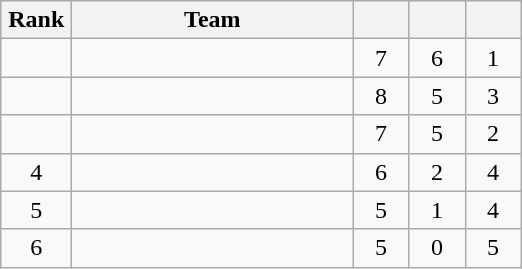<table class="wikitable" style="text-align: center;">
<tr>
<th width=40>Rank</th>
<th width=180>Team</th>
<th width=30></th>
<th width=30></th>
<th width=30></th>
</tr>
<tr>
<td></td>
<td align=left></td>
<td>7</td>
<td>6</td>
<td>1</td>
</tr>
<tr>
<td></td>
<td align=left></td>
<td>8</td>
<td>5</td>
<td>3</td>
</tr>
<tr>
<td></td>
<td align=left></td>
<td>7</td>
<td>5</td>
<td>2</td>
</tr>
<tr>
<td>4</td>
<td align=left></td>
<td>6</td>
<td>2</td>
<td>4</td>
</tr>
<tr>
<td>5</td>
<td align=left></td>
<td>5</td>
<td>1</td>
<td>4</td>
</tr>
<tr>
<td>6</td>
<td align=left></td>
<td>5</td>
<td>0</td>
<td>5</td>
</tr>
</table>
